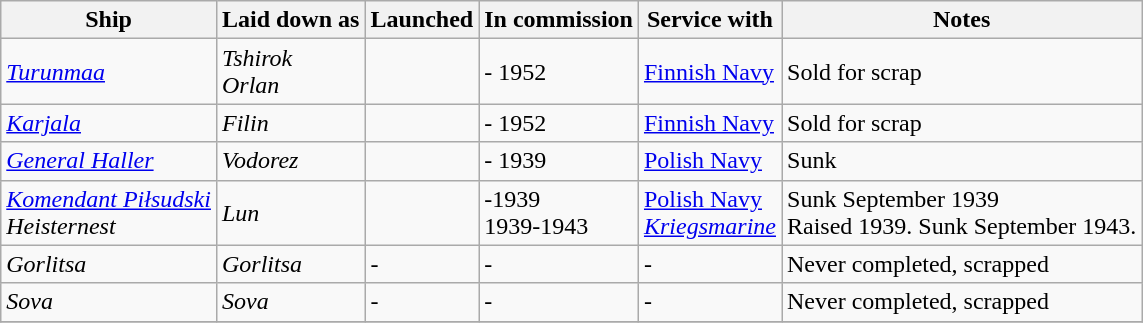<table class="wikitable sortable">
<tr>
<th>Ship</th>
<th>Laid down as</th>
<th>Launched</th>
<th>In commission</th>
<th>Service with</th>
<th>Notes</th>
</tr>
<tr>
<td><a href='#'><em>Turunmaa</em></a></td>
<td><em>Tshirok</em><br><em>Orlan</em></td>
<td></td>
<td> - 1952</td>
<td> <a href='#'>Finnish Navy</a></td>
<td>Sold for scrap </td>
</tr>
<tr>
<td><a href='#'><em>Karjala</em></a></td>
<td><em>Filin</em></td>
<td></td>
<td> - 1952</td>
<td> <a href='#'>Finnish Navy</a></td>
<td>Sold for scrap </td>
</tr>
<tr>
<td><a href='#'><em>General Haller</em></a></td>
<td><em>Vodorez</em></td>
<td></td>
<td> - 1939</td>
<td> <a href='#'>Polish Navy</a></td>
<td>Sunk </td>
</tr>
<tr>
<td> <a href='#'><em>Komendant Piłsudski</em></a><br> <em>Heisternest</em></td>
<td><em>Lun</em></td>
<td></td>
<td> -1939<br> 1939-1943</td>
<td> <a href='#'>Polish Navy</a><br> <em><a href='#'>Kriegsmarine</a></em></td>
<td> Sunk September 1939<br> Raised 1939. Sunk September 1943.</td>
</tr>
<tr>
<td><em>Gorlitsa</em></td>
<td><em>Gorlitsa</em></td>
<td>-</td>
<td>-</td>
<td>-</td>
<td>Never completed, scrapped</td>
</tr>
<tr>
<td><em>Sova</em></td>
<td><em>Sova</em></td>
<td>-</td>
<td>-</td>
<td>-</td>
<td>Never completed, scrapped</td>
</tr>
<tr>
</tr>
</table>
